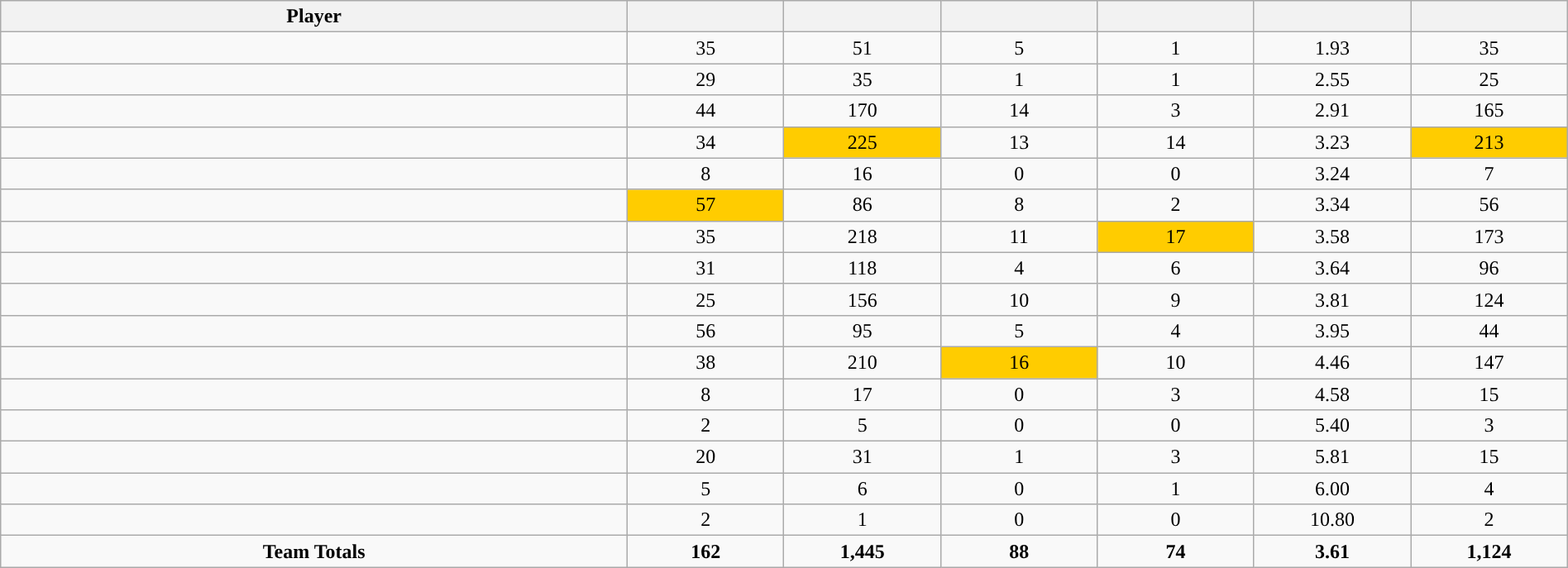<table class="wikitable sortable" style="text-align:center;" width="100%">
<tr>
<th width="40%">Player</th>
<th width="10%"></th>
<th width="10%" data-sort-type="number"></th>
<th width="10%"></th>
<th width="10%"></th>
<th width="10%"></th>
<th width="10%"></th>
</tr>
<tr>
<td></td>
<td>35</td>
<td>51</td>
<td>5</td>
<td>1</td>
<td>1.93</td>
<td>35</td>
</tr>
<tr>
<td></td>
<td>29</td>
<td>35</td>
<td>1</td>
<td>1</td>
<td>2.55</td>
<td>25</td>
</tr>
<tr>
<td></td>
<td>44</td>
<td>170</td>
<td>14</td>
<td>3</td>
<td>2.91</td>
<td>165</td>
</tr>
<tr>
<td></td>
<td>34</td>
<td style="background:#fc0;">225</td>
<td>13</td>
<td>14</td>
<td>3.23</td>
<td style="background:#fc0;">213</td>
</tr>
<tr>
<td></td>
<td>8</td>
<td>16</td>
<td>0</td>
<td>0</td>
<td>3.24</td>
<td>7</td>
</tr>
<tr>
<td></td>
<td style="background:#fc0;">57</td>
<td>86</td>
<td>8</td>
<td>2</td>
<td>3.34</td>
<td>56</td>
</tr>
<tr>
<td></td>
<td>35</td>
<td>218</td>
<td>11</td>
<td style="background:#fc0;">17</td>
<td>3.58</td>
<td>173</td>
</tr>
<tr>
<td></td>
<td>31</td>
<td>118</td>
<td>4</td>
<td>6</td>
<td>3.64</td>
<td>96</td>
</tr>
<tr>
<td></td>
<td>25</td>
<td>156</td>
<td>10</td>
<td>9</td>
<td>3.81</td>
<td>124</td>
</tr>
<tr>
<td></td>
<td>56</td>
<td>95</td>
<td>5</td>
<td>4</td>
<td>3.95</td>
<td>44</td>
</tr>
<tr>
<td></td>
<td>38</td>
<td>210</td>
<td style="background:#fc0;">16</td>
<td>10</td>
<td>4.46</td>
<td>147</td>
</tr>
<tr>
<td></td>
<td>8</td>
<td>17</td>
<td>0</td>
<td>3</td>
<td>4.58</td>
<td>15</td>
</tr>
<tr>
<td></td>
<td>2</td>
<td>5</td>
<td>0</td>
<td>0</td>
<td>5.40</td>
<td>3</td>
</tr>
<tr>
<td></td>
<td>20</td>
<td>31</td>
<td>1</td>
<td>3</td>
<td>5.81</td>
<td>15</td>
</tr>
<tr>
<td></td>
<td>5</td>
<td>6</td>
<td>0</td>
<td>1</td>
<td>6.00</td>
<td>4</td>
</tr>
<tr>
<td></td>
<td>2</td>
<td>1</td>
<td>0</td>
<td>0</td>
<td>10.80</td>
<td>2</td>
</tr>
<tr>
<td><strong>Team Totals</strong></td>
<td><strong>162</strong></td>
<td><strong>1,445</strong></td>
<td><strong>88</strong></td>
<td><strong>74</strong></td>
<td><strong>3.61</strong></td>
<td><strong>1,124</strong></td>
</tr>
</table>
